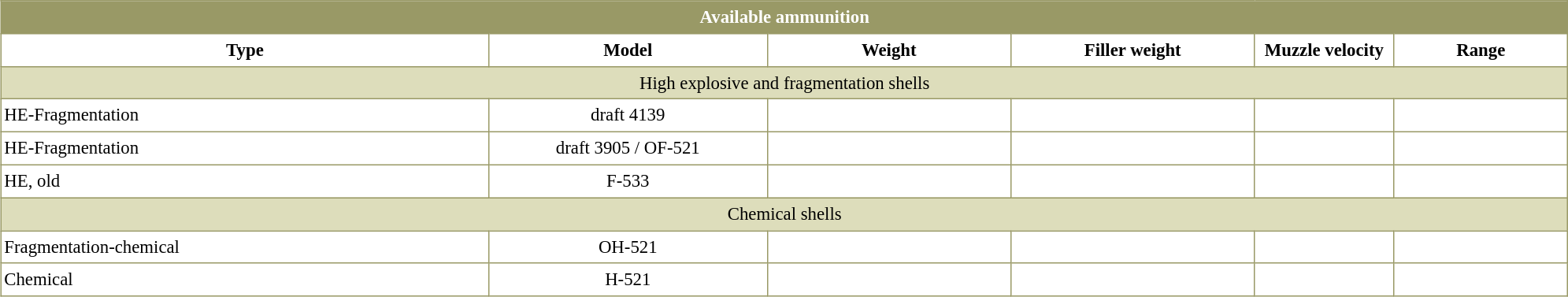<table border=0 cellspacing=0 cellpadding=2 style="margin:0 0 .5em 1em; width:105%; background:#fff; border-collapse:collapse; border:1px solid #996; line-height:1.5; font-size:95%">
<tr style="vertical-align:top; text-align:center; border:1px solid #996; background-color:#996; color:#fff">
<td colspan="6"><strong>Available ammunition</strong></td>
</tr>
<tr style="vertical-align:top; text-align:center; border:1px solid #996;">
<td width="28%" style="border:1px solid #996"><strong>Type</strong></td>
<td width="16%" style="border:1px solid #996"><strong>Model</strong></td>
<td width="14%" style="border:1px solid #996"><strong>Weight</strong></td>
<td width="14%" style="border:1px solid #996"><strong>Filler weight</strong></td>
<td width="8%" style="border:1px solid #996"><strong>Muzzle velocity</strong></td>
<td width="10%" style="border:1px solid #996"><strong>Range</strong></td>
</tr>
<tr style="vertical-align:top; text-align:center; border:1px solid #996; background:#ddb;">
<td colspan="6">High explosive and fragmentation shells</td>
</tr>
<tr style="vertical-align:top; text-align:center;">
<td style="border:1px solid #996; text-align:left">HE-Fragmentation</td>
<td style="border:1px solid #996">draft 4139</td>
<td style="border:1px solid #996"></td>
<td style="border:1px solid #996"></td>
<td style="border:1px solid #996"></td>
<td style="border:1px solid #996"></td>
</tr>
<tr style="vertical-align:top; text-align:center;">
<td style="border:1px solid #996; text-align:left">HE-Fragmentation</td>
<td style="border:1px solid #996">draft 3905 / OF-521</td>
<td style="border:1px solid #996"></td>
<td style="border:1px solid #996"></td>
<td style="border:1px solid #996"></td>
<td style="border:1px solid #996"></td>
</tr>
<tr style="vertical-align:top; text-align:center;">
<td style="border:1px solid #996; text-align:left">HE, old</td>
<td style="border:1px solid #996">F-533</td>
<td style="border:1px solid #996"></td>
<td style="border:1px solid #996"></td>
<td style="border:1px solid #996"></td>
<td style="border:1px solid #996"></td>
</tr>
<tr style="vertical-align:top; text-align:center; border:1px solid #996; background:#ddb;">
<td colspan="6">Chemical shells</td>
</tr>
<tr style="vertical-align:top; text-align:center;">
<td style="border:1px solid #996; text-align:left">Fragmentation-chemical</td>
<td style="border:1px solid #996">OH-521</td>
<td style="border:1px solid #996"></td>
<td style="border:1px solid #996"></td>
<td style="border:1px solid #996"></td>
<td style="border:1px solid #996"></td>
</tr>
<tr style="vertical-align:top; text-align:center;">
<td style="border:1px solid #996; text-align:left">Chemical</td>
<td style="border:1px solid #996">H-521</td>
<td style="border:1px solid #996"></td>
<td style="border:1px solid #996"></td>
<td style="border:1px solid #996"></td>
<td style="border:1px solid #996"></td>
</tr>
</table>
